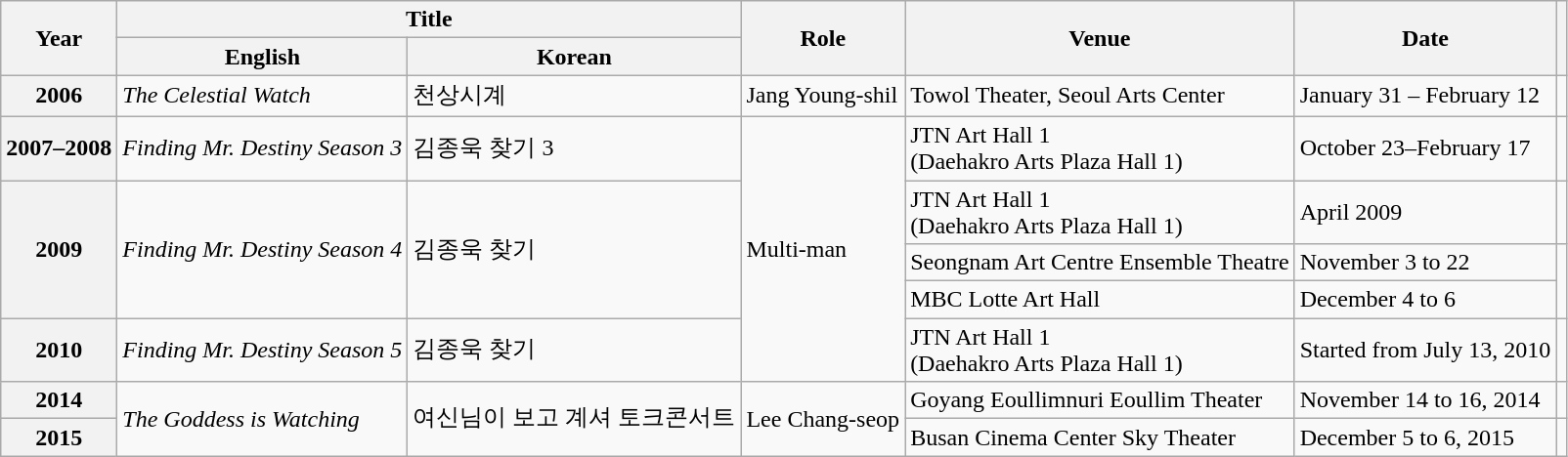<table class="wikitable plainrowheaders sortable" style="text-align:left; font-size:100%">
<tr>
<th scope="col" rowspan="2">Year</th>
<th scope="col" colspan="2">Title</th>
<th scope="col" rowspan="2">Role</th>
<th scope="col" rowspan="2">Venue</th>
<th scope="col" rowspan="2">Date</th>
<th rowspan="2" scope="col" class="unsortable"></th>
</tr>
<tr>
<th>English</th>
<th>Korean</th>
</tr>
<tr>
<th scope="row">2006</th>
<td><em>The Celestial Watch</em></td>
<td>천상시계</td>
<td>Jang Young-shil</td>
<td>Towol Theater, Seoul Arts Center</td>
<td>January 31 – February 12</td>
<td></td>
</tr>
<tr>
<th scope="row">2007–2008</th>
<td><em>Finding Mr. Destiny Season 3</em></td>
<td>김종욱 찾기 3</td>
<td rowspan="5">Multi-man</td>
<td>JTN Art Hall 1<br>(Daehakro Arts Plaza Hall 1)</td>
<td>October 23–February 17</td>
<td></td>
</tr>
<tr>
<th rowspan="3" scope="row">2009</th>
<td rowspan="3"><em>Finding Mr. Destiny Season 4</em></td>
<td rowspan="3">김종욱 찾기</td>
<td>JTN Art Hall 1<br>(Daehakro Arts Plaza Hall 1)</td>
<td>April 2009</td>
<td></td>
</tr>
<tr>
<td>Seongnam Art Centre Ensemble Theatre</td>
<td>November 3 to 22</td>
<td rowspan="2"></td>
</tr>
<tr>
<td>MBC Lotte Art Hall</td>
<td>December 4 to 6</td>
</tr>
<tr>
<th scope="row">2010</th>
<td><em>Finding Mr. Destiny Season 5</em></td>
<td>김종욱 찾기</td>
<td>JTN Art Hall 1<br>(Daehakro Arts Plaza Hall 1)</td>
<td>Started from July 13, 2010</td>
<td></td>
</tr>
<tr>
<th scope="row">2014</th>
<td rowspan="2"><em>The Goddess is Watching</em></td>
<td rowspan="2">여신님이 보고 계셔 토크콘서트</td>
<td rowspan="2">Lee Chang-seop</td>
<td>Goyang Eoullimnuri Eoullim Theater</td>
<td>November 14 to 16, 2014</td>
<td></td>
</tr>
<tr>
<th scope="row">2015</th>
<td>Busan Cinema Center Sky Theater</td>
<td>December 5 to 6, 2015</td>
<td></td>
</tr>
</table>
